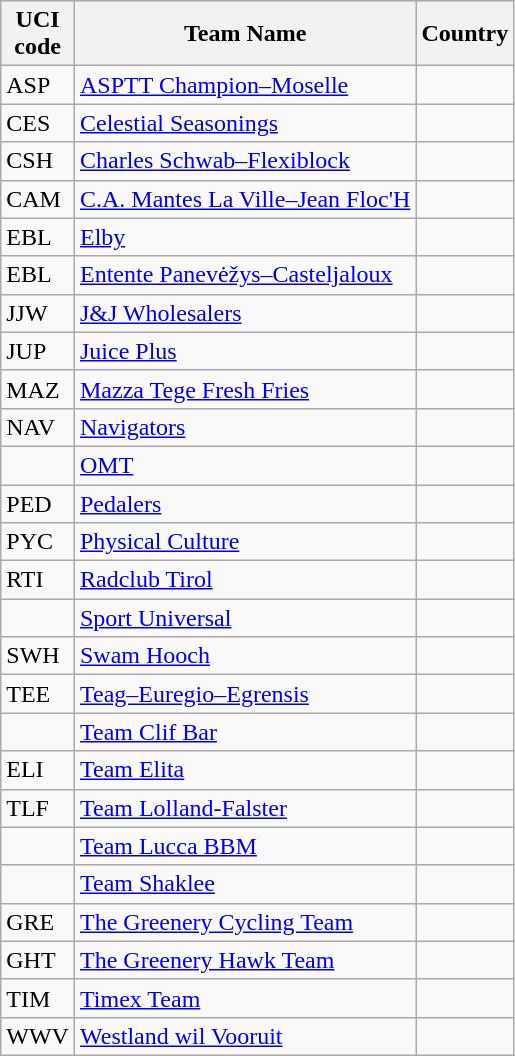<table class=wikitable>
<tr Style=background:#ccccff;>
<th>UCI<br>code</th>
<th>Team Name</th>
<th>Country</th>
</tr>
<tr>
<td>ASP</td>
<td><a href='#'>ASPTT Champion–Moselle</a></td>
<td></td>
</tr>
<tr>
<td>CES</td>
<td><a href='#'>Celestial Seasonings</a></td>
<td></td>
</tr>
<tr>
<td>CSH</td>
<td><a href='#'>Charles Schwab–Flexiblock</a></td>
<td></td>
</tr>
<tr>
<td>CAM</td>
<td><a href='#'>C.A. Mantes La Ville–Jean Floc'H</a></td>
<td></td>
</tr>
<tr>
<td>EBL</td>
<td><a href='#'>Elby</a></td>
<td></td>
</tr>
<tr>
<td>EBL</td>
<td><a href='#'>Entente Panevėžys–Casteljaloux</a></td>
<td></td>
</tr>
<tr>
<td>JJW</td>
<td><a href='#'>J&J Wholesalers</a></td>
<td></td>
</tr>
<tr>
<td>JUP</td>
<td><a href='#'>Juice Plus</a></td>
<td></td>
</tr>
<tr>
<td>MAZ</td>
<td><a href='#'>Mazza Tege Fresh Fries</a></td>
<td></td>
</tr>
<tr>
<td>NAV</td>
<td><a href='#'>Navigators</a></td>
<td></td>
</tr>
<tr>
<td></td>
<td><a href='#'>OMT</a></td>
<td></td>
</tr>
<tr>
<td>PED</td>
<td><a href='#'>Pedalers</a></td>
<td></td>
</tr>
<tr>
<td>PYC</td>
<td><a href='#'>Physical Culture</a></td>
<td></td>
</tr>
<tr>
<td>RTI</td>
<td><a href='#'>Radclub Tirol</a></td>
<td></td>
</tr>
<tr>
<td></td>
<td><a href='#'>Sport Universal</a></td>
<td></td>
</tr>
<tr>
<td>SWH</td>
<td><a href='#'>Swam Hooch</a></td>
<td></td>
</tr>
<tr>
<td>TEE</td>
<td><a href='#'>Teag–Euregio–Egrensis</a></td>
<td></td>
</tr>
<tr>
<td></td>
<td><a href='#'>Team Clif Bar</a></td>
<td></td>
</tr>
<tr>
<td>ELI</td>
<td><a href='#'>Team Elita</a></td>
<td></td>
</tr>
<tr>
<td>TLF</td>
<td><a href='#'>Team Lolland-Falster</a></td>
<td></td>
</tr>
<tr>
<td></td>
<td><a href='#'>Team Lucca BBM</a></td>
<td></td>
</tr>
<tr>
<td></td>
<td><a href='#'>Team Shaklee</a></td>
<td></td>
</tr>
<tr>
<td>GRE</td>
<td><a href='#'>The Greenery Cycling Team</a></td>
<td></td>
</tr>
<tr>
<td>GHT</td>
<td><a href='#'>The Greenery Hawk Team</a></td>
<td></td>
</tr>
<tr>
<td>TIM</td>
<td><a href='#'>Timex Team</a></td>
<td></td>
</tr>
<tr>
<td>WWV</td>
<td><a href='#'>Westland wil Vooruit</a></td>
<td></td>
</tr>
</table>
